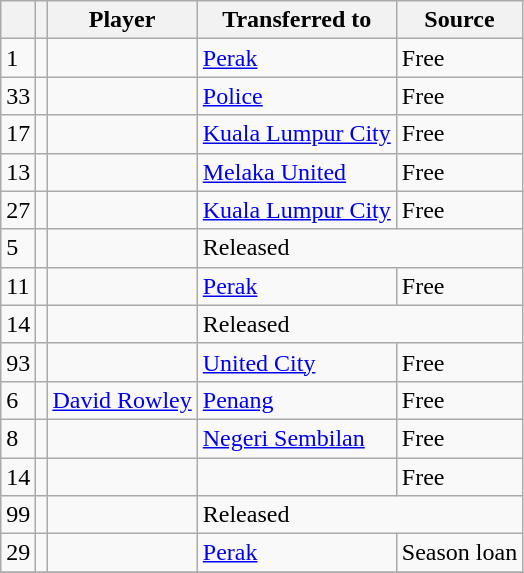<table class="wikitable plainrowheaders sortable">
<tr>
<th></th>
<th></th>
<th scope=col>Player</th>
<th>Transferred to</th>
<th scope=col>Source</th>
</tr>
<tr>
<td>1</td>
<td></td>
<td></td>
<td> <a href='#'>Perak</a></td>
<td>Free</td>
</tr>
<tr>
<td>33</td>
<td></td>
<td></td>
<td> <a href='#'>Police</a></td>
<td>Free</td>
</tr>
<tr>
<td>17</td>
<td></td>
<td></td>
<td> <a href='#'>Kuala Lumpur City</a></td>
<td>Free</td>
</tr>
<tr>
<td>13</td>
<td></td>
<td></td>
<td> <a href='#'>Melaka United</a></td>
<td>Free</td>
</tr>
<tr>
<td>27</td>
<td></td>
<td></td>
<td> <a href='#'>Kuala Lumpur City</a></td>
<td>Free</td>
</tr>
<tr>
<td>5</td>
<td></td>
<td></td>
<td colspan=2>Released</td>
</tr>
<tr>
<td>11</td>
<td></td>
<td></td>
<td> <a href='#'>Perak</a></td>
<td>Free</td>
</tr>
<tr>
<td>14</td>
<td></td>
<td></td>
<td colspan=2>Released</td>
</tr>
<tr>
<td>93</td>
<td></td>
<td></td>
<td> <a href='#'>United City</a></td>
<td>Free</td>
</tr>
<tr>
<td>6</td>
<td></td>
<td> <a href='#'>David Rowley</a></td>
<td> <a href='#'>Penang</a></td>
<td>Free</td>
</tr>
<tr>
<td>8</td>
<td></td>
<td></td>
<td> <a href='#'>Negeri Sembilan</a></td>
<td>Free</td>
</tr>
<tr>
<td>14</td>
<td></td>
<td></td>
<td></td>
<td>Free</td>
</tr>
<tr>
<td>99</td>
<td></td>
<td></td>
<td colspan=2>Released</td>
</tr>
<tr>
<td>29</td>
<td></td>
<td></td>
<td> <a href='#'>Perak</a></td>
<td>Season loan</td>
</tr>
<tr>
</tr>
</table>
